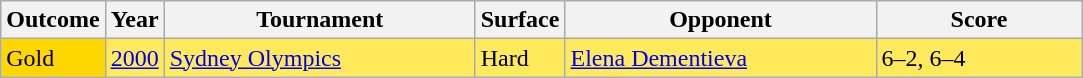<table class="sortable wikitable">
<tr>
<th>Outcome</th>
<th>Year</th>
<th width=200>Tournament</th>
<th>Surface</th>
<th width=200>Opponent</th>
<th width=130>Score</th>
</tr>
<tr bgcolor=ffea5c>
<td bgcolor=gold>Gold</td>
<td><a href='#'>2000</a></td>
<td><a href='#'>Sydney Olympics</a></td>
<td>Hard</td>
<td> <a href='#'>Elena Dementieva</a></td>
<td>6–2, 6–4</td>
</tr>
</table>
